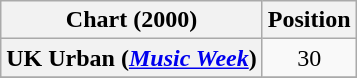<table class="wikitable plainrowheaders" style="text-align:center">
<tr>
<th>Chart (2000)</th>
<th>Position</th>
</tr>
<tr>
<th scope="row">UK Urban (<em><a href='#'>Music Week</a></em>)</th>
<td>30</td>
</tr>
<tr>
</tr>
</table>
